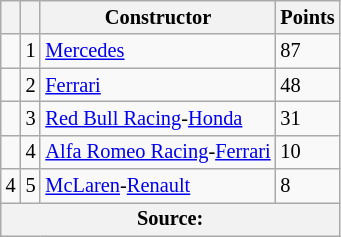<table class="wikitable" style="font-size: 85%;">
<tr>
<th></th>
<th scope="col"></th>
<th scope="col">Constructor</th>
<th scope="col">Points</th>
</tr>
<tr>
<td align="left"></td>
<td align="center">1</td>
<td> <a href='#'>Mercedes</a></td>
<td align="left">87</td>
</tr>
<tr>
<td align="left"></td>
<td align="center">2</td>
<td> <a href='#'>Ferrari</a></td>
<td align="left">48</td>
</tr>
<tr>
<td align="left"></td>
<td align="center">3</td>
<td> <a href='#'>Red Bull Racing</a>-<a href='#'>Honda</a></td>
<td align="left">31</td>
</tr>
<tr>
<td align="left"></td>
<td align="center">4</td>
<td> <a href='#'>Alfa Romeo Racing</a>-<a href='#'>Ferrari</a></td>
<td align="left">10</td>
</tr>
<tr>
<td align="left"> 4</td>
<td align="center">5</td>
<td> <a href='#'>McLaren</a>-<a href='#'>Renault</a></td>
<td align="left">8</td>
</tr>
<tr>
<th colspan=4>Source:</th>
</tr>
</table>
